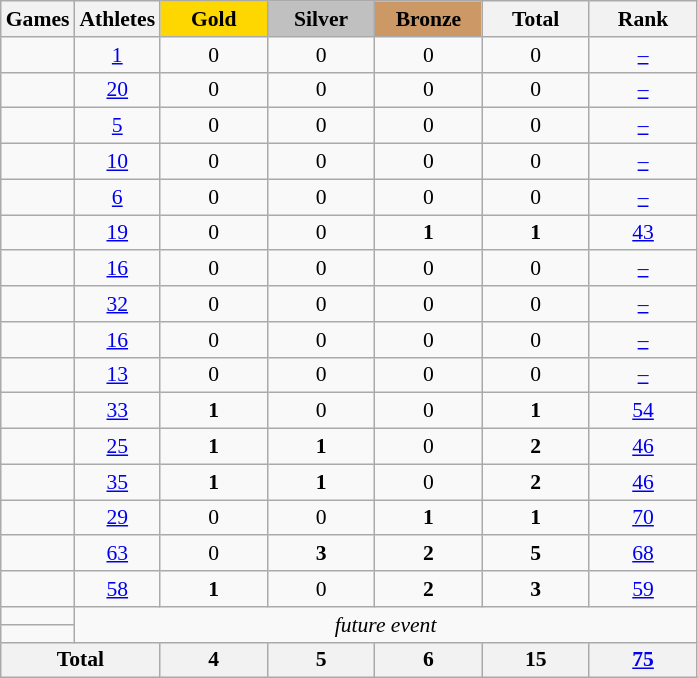<table class="wikitable" style="text-align:center; font-size:90%;">
<tr>
<th>Games</th>
<th>Athletes</th>
<td style="background:gold; width:4.5em; font-weight:bold;">Gold</td>
<td style="background:silver; width:4.5em; font-weight:bold;">Silver</td>
<td style="background:#cc9966; width:4.5em; font-weight:bold;">Bronze</td>
<th style="width:4.5em; font-weight:bold;">Total</th>
<th style="width:4.5em; font-weight:bold;">Rank</th>
</tr>
<tr>
<td align=left></td>
<td><a href='#'>1</a></td>
<td>0</td>
<td>0</td>
<td>0</td>
<td>0</td>
<td><a href='#'>–</a></td>
</tr>
<tr>
<td align=left></td>
<td><a href='#'>20</a></td>
<td>0</td>
<td>0</td>
<td>0</td>
<td>0</td>
<td><a href='#'>–</a></td>
</tr>
<tr>
<td align=left></td>
<td><a href='#'>5</a></td>
<td>0</td>
<td>0</td>
<td>0</td>
<td>0</td>
<td><a href='#'>–</a></td>
</tr>
<tr>
<td align=left></td>
<td><a href='#'>10</a></td>
<td>0</td>
<td>0</td>
<td>0</td>
<td>0</td>
<td><a href='#'>–</a></td>
</tr>
<tr>
<td align=left></td>
<td><a href='#'>6</a></td>
<td>0</td>
<td>0</td>
<td>0</td>
<td>0</td>
<td><a href='#'>–</a></td>
</tr>
<tr>
<td align=left></td>
<td><a href='#'>19</a></td>
<td>0</td>
<td>0</td>
<td><strong>1</strong></td>
<td><strong>1</strong></td>
<td><a href='#'>43</a></td>
</tr>
<tr>
<td align=left></td>
<td><a href='#'>16</a></td>
<td>0</td>
<td>0</td>
<td>0</td>
<td>0</td>
<td><a href='#'>–</a></td>
</tr>
<tr>
<td align=left></td>
<td><a href='#'>32</a></td>
<td>0</td>
<td>0</td>
<td>0</td>
<td>0</td>
<td><a href='#'>–</a></td>
</tr>
<tr>
<td align=left></td>
<td><a href='#'>16</a></td>
<td>0</td>
<td>0</td>
<td>0</td>
<td>0</td>
<td><a href='#'>–</a></td>
</tr>
<tr>
<td align=left></td>
<td><a href='#'>13</a></td>
<td>0</td>
<td>0</td>
<td>0</td>
<td>0</td>
<td><a href='#'>–</a></td>
</tr>
<tr>
<td align=left></td>
<td><a href='#'>33</a></td>
<td><strong>1</strong></td>
<td>0</td>
<td>0</td>
<td><strong>1</strong></td>
<td><a href='#'>54</a></td>
</tr>
<tr>
<td align=left></td>
<td><a href='#'>25</a></td>
<td><strong>1</strong></td>
<td><strong>1</strong></td>
<td>0</td>
<td><strong>2</strong></td>
<td><a href='#'>46</a></td>
</tr>
<tr>
<td align=left></td>
<td><a href='#'>35</a></td>
<td><strong>1</strong></td>
<td><strong>1</strong></td>
<td>0</td>
<td><strong>2</strong></td>
<td><a href='#'>46</a></td>
</tr>
<tr>
<td align=left></td>
<td><a href='#'>29</a></td>
<td>0</td>
<td>0</td>
<td><strong>1</strong></td>
<td><strong>1</strong></td>
<td><a href='#'>70</a></td>
</tr>
<tr>
<td align=left></td>
<td><a href='#'>63</a></td>
<td>0</td>
<td><strong>3</strong></td>
<td><strong>2</strong></td>
<td><strong>5</strong></td>
<td><a href='#'>68</a></td>
</tr>
<tr>
<td align=left></td>
<td><a href='#'>58</a></td>
<td><strong>1</strong></td>
<td>0</td>
<td><strong>2</strong></td>
<td><strong>3</strong></td>
<td><a href='#'>59</a></td>
</tr>
<tr>
<td align=left></td>
<td colspan=6; rowspan=2><em>future event</em></td>
</tr>
<tr>
<td align=left></td>
</tr>
<tr>
<th colspan=2>Total</th>
<th>4</th>
<th>5</th>
<th>6</th>
<th>15</th>
<th><a href='#'>75</a></th>
</tr>
</table>
